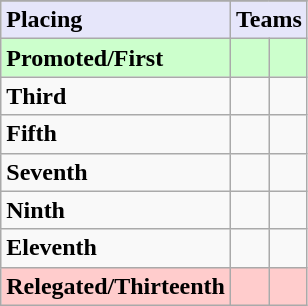<table class=wikitable>
<tr>
</tr>
<tr style="background: #E6E6FA;">
<td><strong>Placing</strong></td>
<td colspan="2" style="text-align:center"><strong>Teams</strong></td>
</tr>
<tr style="background: #ccffcc;">
<td><strong>Promoted/First</strong></td>
<td><strong></strong></td>
<td><strong></strong></td>
</tr>
<tr>
<td><strong>Third</strong></td>
<td></td>
<td></td>
</tr>
<tr>
<td><strong>Fifth</strong></td>
<td></td>
<td></td>
</tr>
<tr>
<td><strong>Seventh</strong></td>
<td></td>
<td></td>
</tr>
<tr>
<td><strong>Ninth</strong></td>
<td></td>
<td></td>
</tr>
<tr>
<td><strong>Eleventh</strong></td>
<td></td>
<td></td>
</tr>
<tr style="background: #ffcccc;">
<td><strong>Relegated/Thirteenth</strong></td>
<td><em></em></td>
<td><em></em></td>
</tr>
</table>
